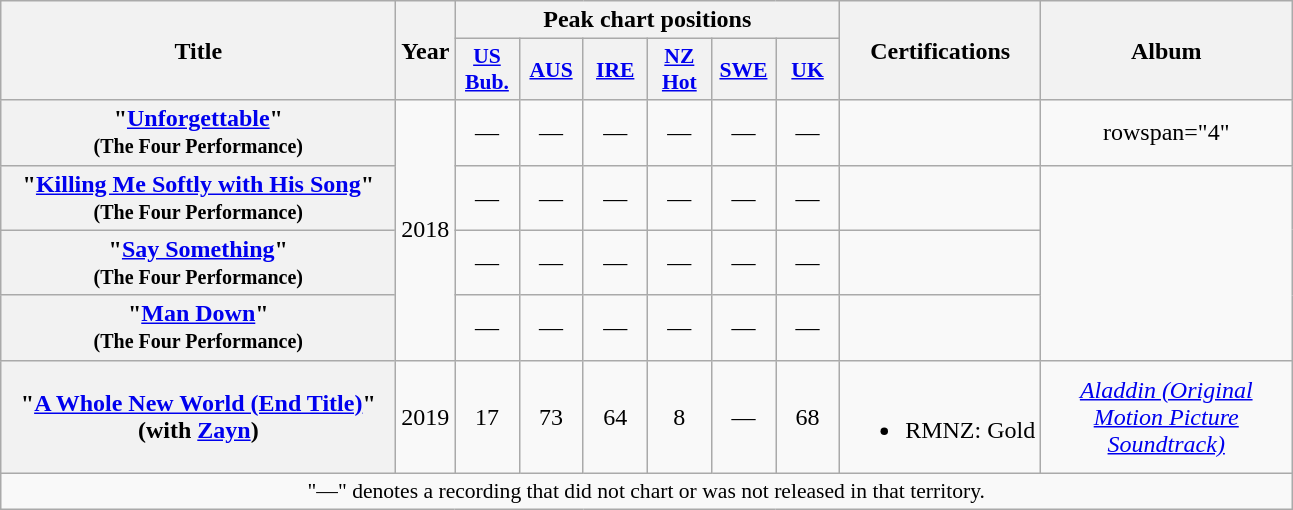<table class="wikitable plainrowheaders" style="text-align:center;">
<tr>
<th scope="col" rowspan="2" style="width:16em;">Title</th>
<th scope="col" rowspan="2" style="width:1em;">Year</th>
<th scope="col" colspan="6">Peak chart positions</th>
<th scope="col" rowspan="2">Certifications</th>
<th scope="col" rowspan="2" style="width:10em;">Album</th>
</tr>
<tr>
<th scope="col" style="width:2.5em;font-size:90%;"><a href='#'>US<br>Bub.</a><br></th>
<th scope="col" style="width:2.5em;font-size:90%;"><a href='#'>AUS</a><br></th>
<th scope="col" style="width:2.5em;font-size:90%;"><a href='#'>IRE</a><br></th>
<th scope="col" style="width:2.5em;font-size:90%;"><a href='#'>NZ<br>Hot</a><br></th>
<th scope="col" style="width:2.5em;font-size:90%;"><a href='#'>SWE</a><br></th>
<th scope="col" style="width:2.5em;font-size:90%;"><a href='#'>UK</a><br></th>
</tr>
<tr>
<th scope="row">"<a href='#'>Unforgettable</a>"<br><small>(The Four Performance)</small></th>
<td rowspan="4">2018</td>
<td>—</td>
<td>—</td>
<td>—</td>
<td>—</td>
<td>—</td>
<td>—</td>
<td></td>
<td>rowspan="4" </td>
</tr>
<tr>
<th scope="row">"<a href='#'>Killing Me Softly with His Song</a>"<br><small>(The Four Performance)</small></th>
<td>—</td>
<td>—</td>
<td>—</td>
<td>—</td>
<td>—</td>
<td>—</td>
<td></td>
</tr>
<tr>
<th scope="row">"<a href='#'>Say Something</a>"<br><small>(The Four Performance)</small></th>
<td>—</td>
<td>—</td>
<td>—</td>
<td>—</td>
<td>—</td>
<td>—</td>
<td></td>
</tr>
<tr>
<th scope="row">"<a href='#'>Man Down</a>"<br><small>(The Four Performance)</small></th>
<td>—</td>
<td>—</td>
<td>—</td>
<td>—</td>
<td>—</td>
<td>—</td>
<td></td>
</tr>
<tr>
<th scope="row">"<a href='#'>A Whole New World (End Title)</a>"<br><span>(with <a href='#'>Zayn</a>)</span></th>
<td>2019</td>
<td>17</td>
<td>73</td>
<td>64<br></td>
<td>8</td>
<td>—</td>
<td>68</td>
<td><br><ul><li>RMNZ: Gold</li></ul></td>
<td><em><a href='#'>Aladdin (Original Motion Picture Soundtrack)</a></em></td>
</tr>
<tr>
<td colspan="13" style="font-size:90%">"—" denotes a recording that did not chart or was not released in that territory.</td>
</tr>
</table>
